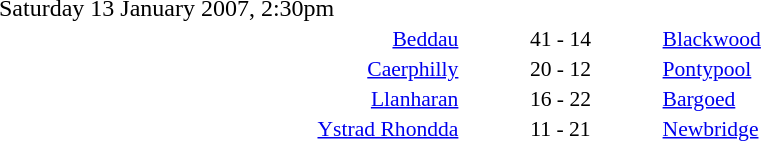<table style="width:70%;" cellspacing="1">
<tr>
<th width=35%></th>
<th width=15%></th>
<th></th>
</tr>
<tr>
<td>Saturday 13 January 2007, 2:30pm</td>
</tr>
<tr style=font-size:90%>
<td align=right><a href='#'>Beddau</a></td>
<td align=center>41 - 14</td>
<td><a href='#'>Blackwood</a></td>
</tr>
<tr style=font-size:90%>
<td align=right><a href='#'>Caerphilly</a></td>
<td align=center>20 - 12</td>
<td><a href='#'>Pontypool</a></td>
</tr>
<tr style=font-size:90%>
<td align=right><a href='#'>Llanharan</a></td>
<td align=center>16 - 22</td>
<td><a href='#'>Bargoed</a></td>
</tr>
<tr style=font-size:90%>
<td align=right><a href='#'>Ystrad Rhondda</a></td>
<td align=center>11 - 21</td>
<td><a href='#'>Newbridge</a></td>
</tr>
</table>
